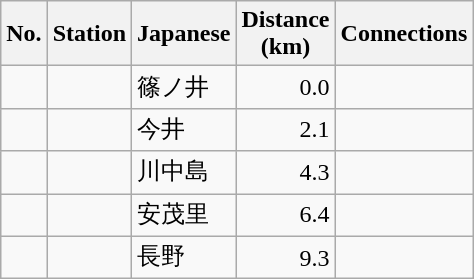<table class="wikitable">
<tr>
<th>No.</th>
<th>Station</th>
<th>Japanese</th>
<th>Distance<br>(km)</th>
<th>Connections</th>
</tr>
<tr>
<td></td>
<td></td>
<td>篠ノ井</td>
<td style="text-align:right;">0.0</td>
<td></td>
</tr>
<tr>
<td></td>
<td></td>
<td>今井</td>
<td style="text-align:right;">2.1</td>
<td> </td>
</tr>
<tr>
<td></td>
<td></td>
<td>川中島</td>
<td style="text-align:right;">4.3</td>
<td> </td>
</tr>
<tr>
<td></td>
<td></td>
<td>安茂里</td>
<td style="text-align:right;">6.4</td>
<td> </td>
</tr>
<tr>
<td></td>
<td></td>
<td>長野</td>
<td style="text-align:right;">9.3</td>
<td></td>
</tr>
</table>
